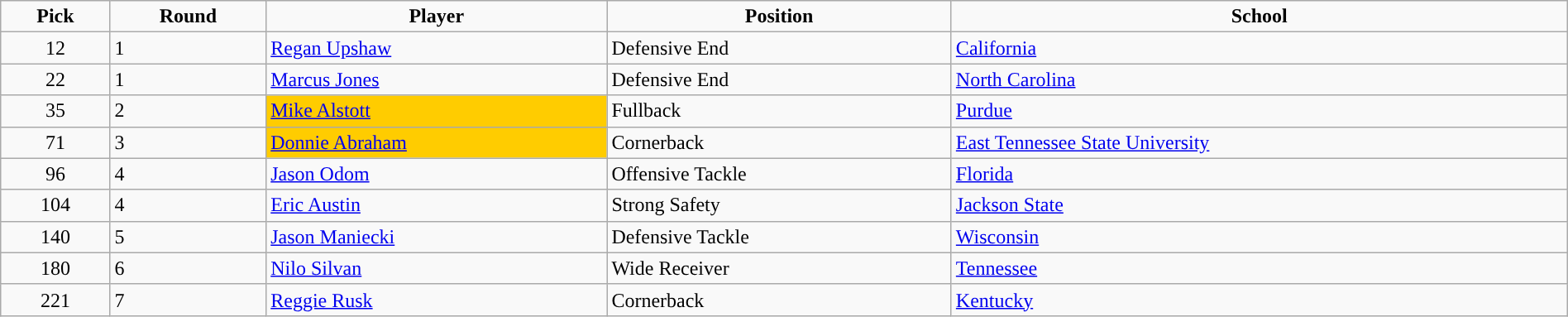<table class="wikitable sortable sortable" style="width: 100%">
<tr style="text-align:center; ">
<td><strong>Pick</strong></td>
<td><strong>Round</strong></td>
<td><strong>Player</strong></td>
<td><strong>Position</strong></td>
<td><strong>School</strong></td>
</tr>
<tr>
<td align=center>12</td>
<td>1</td>
<td><a href='#'>Regan Upshaw</a></td>
<td>Defensive End</td>
<td><a href='#'>California</a></td>
</tr>
<tr>
<td align=center>22</td>
<td>1</td>
<td><a href='#'>Marcus Jones</a></td>
<td>Defensive End</td>
<td><a href='#'>North Carolina</a></td>
</tr>
<tr>
<td align=center>35</td>
<td>2</td>
<td style="background:#fc0;"><a href='#'>Mike Alstott</a></td>
<td>Fullback</td>
<td><a href='#'>Purdue</a></td>
</tr>
<tr>
<td align=center>71</td>
<td>3</td>
<td style="background:#fc0;"><a href='#'>Donnie Abraham</a></td>
<td>Cornerback</td>
<td><a href='#'>East Tennessee State University</a></td>
</tr>
<tr>
<td align=center>96</td>
<td>4</td>
<td><a href='#'>Jason Odom</a></td>
<td>Offensive Tackle</td>
<td><a href='#'>Florida</a></td>
</tr>
<tr>
<td align=center>104</td>
<td>4</td>
<td><a href='#'>Eric Austin</a></td>
<td>Strong Safety</td>
<td><a href='#'>Jackson State</a></td>
</tr>
<tr>
<td align=center>140</td>
<td>5</td>
<td><a href='#'>Jason Maniecki</a></td>
<td>Defensive Tackle</td>
<td><a href='#'>Wisconsin</a></td>
</tr>
<tr>
<td align=center>180</td>
<td>6</td>
<td><a href='#'>Nilo Silvan</a></td>
<td>Wide Receiver</td>
<td><a href='#'>Tennessee</a></td>
</tr>
<tr>
<td align=center>221</td>
<td>7</td>
<td><a href='#'>Reggie Rusk</a></td>
<td>Cornerback</td>
<td><a href='#'>Kentucky</a></td>
</tr>
</table>
